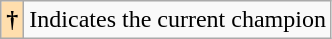<table class="wikitable">
<tr>
<th style="background-color:#ffdead;">†</th>
<td>Indicates the current champion</td>
</tr>
</table>
